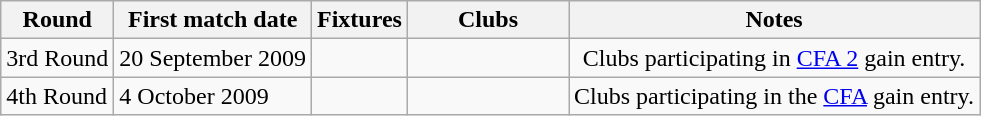<table class="wikitable">
<tr>
<th>Round</th>
<th>First match date</th>
<th>Fixtures</th>
<th width=100>Clubs</th>
<th>Notes</th>
</tr>
<tr align=center>
<td align=left>3rd Round</td>
<td align=left>20 September 2009</td>
<td></td>
<td></td>
<td>Clubs participating in <a href='#'>CFA 2</a> gain entry.</td>
</tr>
<tr align=center>
<td align=left>4th Round</td>
<td align=left>4 October 2009</td>
<td></td>
<td></td>
<td>Clubs participating in the <a href='#'>CFA</a> gain entry.</td>
</tr>
</table>
